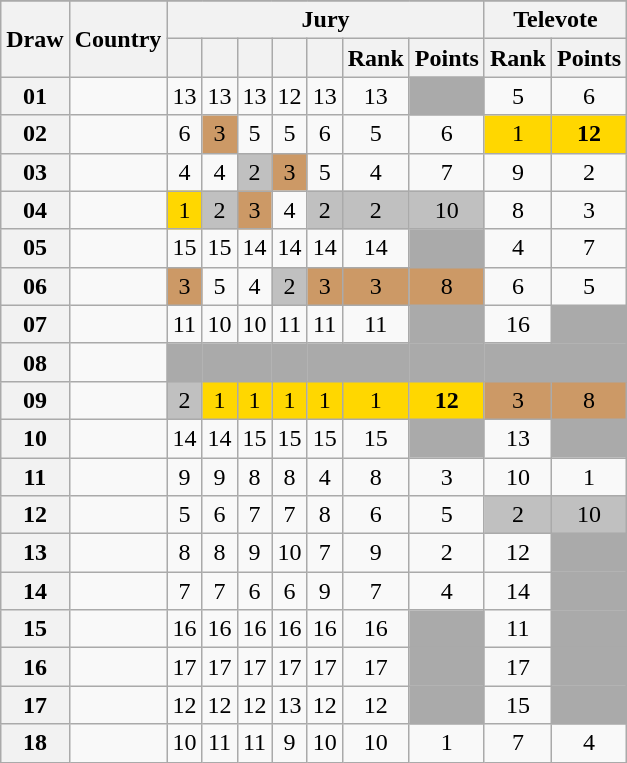<table class="sortable wikitable collapsible plainrowheaders" style="text-align:center;">
<tr>
</tr>
<tr>
<th scope="col" rowspan="2">Draw</th>
<th scope="col" rowspan="2">Country</th>
<th scope="col" colspan="7">Jury</th>
<th scope="col" colspan="2">Televote</th>
</tr>
<tr>
<th scope="col"><small></small></th>
<th scope="col"><small></small></th>
<th scope="col"><small></small></th>
<th scope="col"><small></small></th>
<th scope="col"><small></small></th>
<th scope="col">Rank</th>
<th scope="col">Points</th>
<th scope="col">Rank</th>
<th scope="col">Points</th>
</tr>
<tr>
<th scope="row" style="text-align:center;">01</th>
<td style="text-align:left;"></td>
<td>13</td>
<td>13</td>
<td>13</td>
<td>12</td>
<td>13</td>
<td>13</td>
<td style="background:#AAAAAA;"></td>
<td>5</td>
<td>6</td>
</tr>
<tr>
<th scope="row" style="text-align:center;">02</th>
<td style="text-align:left;"></td>
<td>6</td>
<td style="background:#CC9966;">3</td>
<td>5</td>
<td>5</td>
<td>6</td>
<td>5</td>
<td>6</td>
<td style="background:gold;">1</td>
<td style="background:gold;"><strong>12</strong></td>
</tr>
<tr>
<th scope="row" style="text-align:center;">03</th>
<td style="text-align:left;"></td>
<td>4</td>
<td>4</td>
<td style="background:silver;">2</td>
<td style="background:#CC9966;">3</td>
<td>5</td>
<td>4</td>
<td>7</td>
<td>9</td>
<td>2</td>
</tr>
<tr>
<th scope="row" style="text-align:center;">04</th>
<td style="text-align:left;"></td>
<td style="background:gold;">1</td>
<td style="background:silver;">2</td>
<td style="background:#CC9966;">3</td>
<td>4</td>
<td style="background:silver;">2</td>
<td style="background:silver;">2</td>
<td style="background:silver;">10</td>
<td>8</td>
<td>3</td>
</tr>
<tr>
<th scope="row" style="text-align:center;">05</th>
<td style="text-align:left;"></td>
<td>15</td>
<td>15</td>
<td>14</td>
<td>14</td>
<td>14</td>
<td>14</td>
<td style="background:#AAAAAA;"></td>
<td>4</td>
<td>7</td>
</tr>
<tr>
<th scope="row" style="text-align:center;">06</th>
<td style="text-align:left;"></td>
<td style="background:#CC9966;">3</td>
<td>5</td>
<td>4</td>
<td style="background:silver;">2</td>
<td style="background:#CC9966;">3</td>
<td style="background:#CC9966;">3</td>
<td style="background:#CC9966;">8</td>
<td>6</td>
<td>5</td>
</tr>
<tr>
<th scope="row" style="text-align:center;">07</th>
<td style="text-align:left;"></td>
<td>11</td>
<td>10</td>
<td>10</td>
<td>11</td>
<td>11</td>
<td>11</td>
<td style="background:#AAAAAA;"></td>
<td>16</td>
<td style="background:#AAAAAA;"></td>
</tr>
<tr class="sortbottom">
<th scope="row" style="text-align:center;">08</th>
<td style="text-align:left;"></td>
<td style="background:#AAAAAA;"></td>
<td style="background:#AAAAAA;"></td>
<td style="background:#AAAAAA;"></td>
<td style="background:#AAAAAA;"></td>
<td style="background:#AAAAAA;"></td>
<td style="background:#AAAAAA;"></td>
<td style="background:#AAAAAA;"></td>
<td style="background:#AAAAAA;"></td>
<td style="background:#AAAAAA;"></td>
</tr>
<tr>
<th scope="row" style="text-align:center;">09</th>
<td style="text-align:left;"></td>
<td style="background:silver;">2</td>
<td style="background:gold;">1</td>
<td style="background:gold;">1</td>
<td style="background:gold;">1</td>
<td style="background:gold;">1</td>
<td style="background:gold;">1</td>
<td style="background:gold;"><strong>12</strong></td>
<td style="background:#CC9966;">3</td>
<td style="background:#CC9966;">8</td>
</tr>
<tr>
<th scope="row" style="text-align:center;">10</th>
<td style="text-align:left;"></td>
<td>14</td>
<td>14</td>
<td>15</td>
<td>15</td>
<td>15</td>
<td>15</td>
<td style="background:#AAAAAA;"></td>
<td>13</td>
<td style="background:#AAAAAA;"></td>
</tr>
<tr>
<th scope="row" style="text-align:center;">11</th>
<td style="text-align:left;"></td>
<td>9</td>
<td>9</td>
<td>8</td>
<td>8</td>
<td>4</td>
<td>8</td>
<td>3</td>
<td>10</td>
<td>1</td>
</tr>
<tr>
<th scope="row" style="text-align:center;">12</th>
<td style="text-align:left;"></td>
<td>5</td>
<td>6</td>
<td>7</td>
<td>7</td>
<td>8</td>
<td>6</td>
<td>5</td>
<td style="background:silver;">2</td>
<td style="background:silver;">10</td>
</tr>
<tr>
<th scope="row" style="text-align:center;">13</th>
<td style="text-align:left;"></td>
<td>8</td>
<td>8</td>
<td>9</td>
<td>10</td>
<td>7</td>
<td>9</td>
<td>2</td>
<td>12</td>
<td style="background:#AAAAAA;"></td>
</tr>
<tr>
<th scope="row" style="text-align:center;">14</th>
<td style="text-align:left;"></td>
<td>7</td>
<td>7</td>
<td>6</td>
<td>6</td>
<td>9</td>
<td>7</td>
<td>4</td>
<td>14</td>
<td style="background:#AAAAAA;"></td>
</tr>
<tr>
<th scope="row" style="text-align:center;">15</th>
<td style="text-align:left;"></td>
<td>16</td>
<td>16</td>
<td>16</td>
<td>16</td>
<td>16</td>
<td>16</td>
<td style="background:#AAAAAA;"></td>
<td>11</td>
<td style="background:#AAAAAA;"></td>
</tr>
<tr>
<th scope="row" style="text-align:center;">16</th>
<td style="text-align:left;"></td>
<td>17</td>
<td>17</td>
<td>17</td>
<td>17</td>
<td>17</td>
<td>17</td>
<td style="background:#AAAAAA;"></td>
<td>17</td>
<td style="background:#AAAAAA;"></td>
</tr>
<tr>
<th scope="row" style="text-align:center;">17</th>
<td style="text-align:left;"></td>
<td>12</td>
<td>12</td>
<td>12</td>
<td>13</td>
<td>12</td>
<td>12</td>
<td style="background:#AAAAAA;"></td>
<td>15</td>
<td style="background:#AAAAAA;"></td>
</tr>
<tr>
<th scope="row" style="text-align:center;">18</th>
<td style="text-align:left;"></td>
<td>10</td>
<td>11</td>
<td>11</td>
<td>9</td>
<td>10</td>
<td>10</td>
<td>1</td>
<td>7</td>
<td>4</td>
</tr>
</table>
